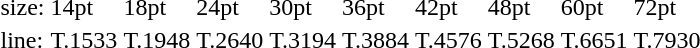<table style="margin-left:40px;">
<tr>
<td>size:</td>
<td>14pt</td>
<td>18pt</td>
<td>24pt</td>
<td>30pt</td>
<td>36pt</td>
<td>42pt</td>
<td>48pt</td>
<td>60pt</td>
<td>72pt</td>
</tr>
<tr>
<td>line:</td>
<td>T.1533</td>
<td>T.1948</td>
<td>T.2640</td>
<td>T.3194</td>
<td>T.3884</td>
<td>T.4576</td>
<td>T.5268</td>
<td>T.6651</td>
<td>T.7930</td>
</tr>
</table>
